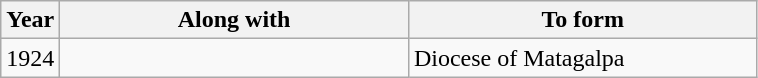<table class="wikitable">
<tr>
<th>Year</th>
<th width="225">Along with</th>
<th width="225">To form</th>
</tr>
<tr valign="top">
<td>1924</td>
<td></td>
<td>Diocese of Matagalpa</td>
</tr>
</table>
